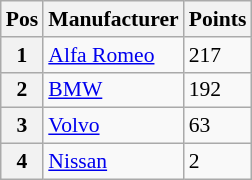<table class="wikitable" style="font-size: 90%">
<tr>
<th>Pos</th>
<th>Manufacturer</th>
<th>Points</th>
</tr>
<tr>
<th>1</th>
<td> <a href='#'>Alfa Romeo</a></td>
<td>217</td>
</tr>
<tr>
<th>2</th>
<td> <a href='#'>BMW</a></td>
<td>192</td>
</tr>
<tr>
<th>3</th>
<td> <a href='#'>Volvo</a></td>
<td>63</td>
</tr>
<tr>
<th>4</th>
<td> <a href='#'>Nissan</a></td>
<td>2</td>
</tr>
</table>
